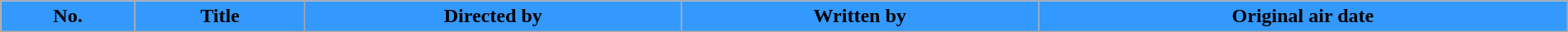<table class="wikitable plainrowheaders" style="width:100%; background:#fff;">
<tr>
<th style="background:#39f;">No.</th>
<th style="background:#39f;">Title</th>
<th style="background:#39f;">Directed by</th>
<th style="background:#39f;">Written by</th>
<th style="background:#39f;">Original air date<br>








</th>
</tr>
</table>
